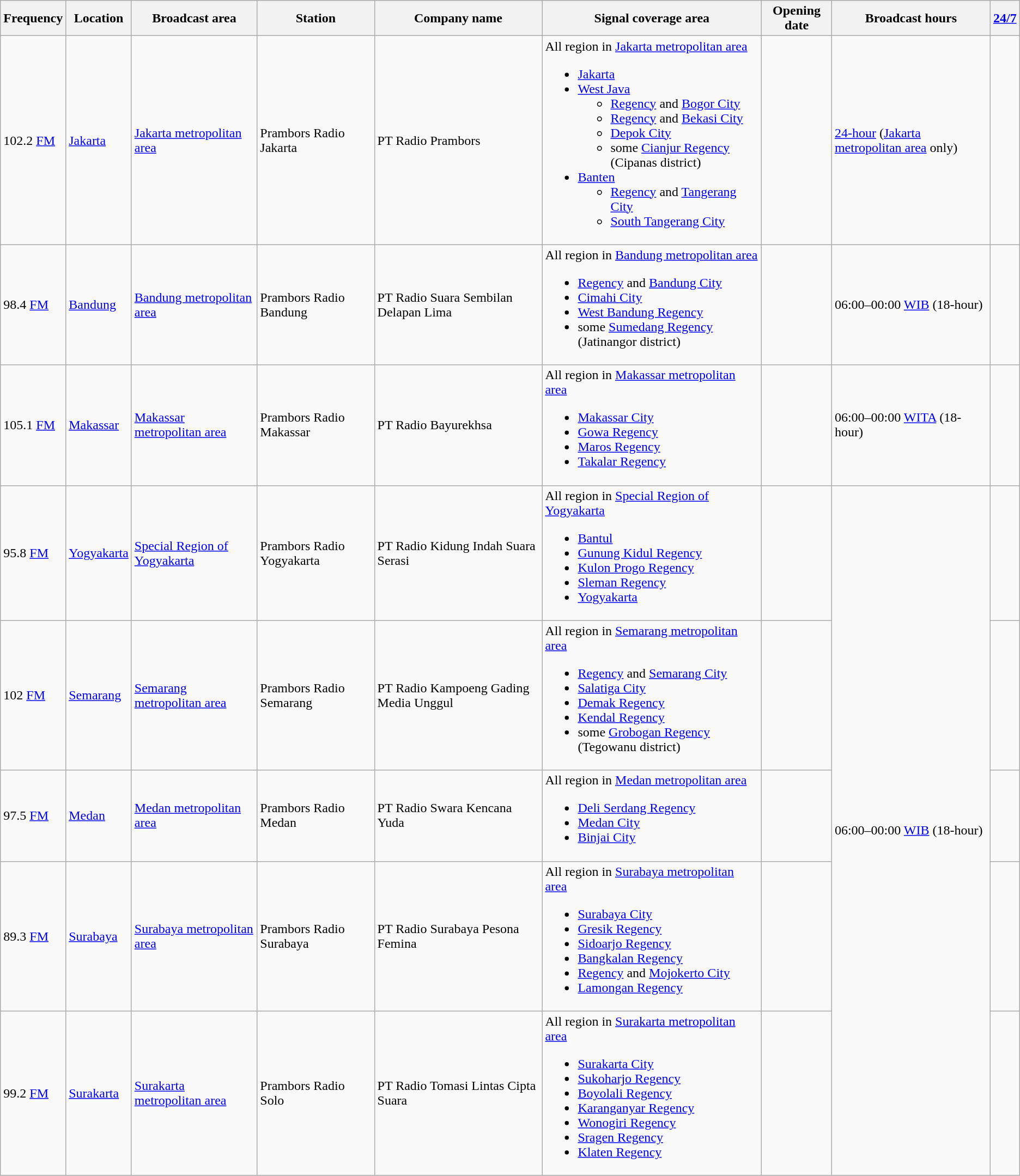<table class="wikitable">
<tr>
<th>Frequency</th>
<th>Location</th>
<th>Broadcast area</th>
<th>Station</th>
<th>Company name</th>
<th>Signal coverage area</th>
<th>Opening date</th>
<th>Broadcast hours</th>
<th><a href='#'>24/7</a></th>
</tr>
<tr>
<td>102.2 <a href='#'>FM</a></td>
<td><a href='#'>Jakarta</a></td>
<td><a href='#'>Jakarta metropolitan area</a></td>
<td>Prambors Radio Jakarta</td>
<td>PT Radio Prambors</td>
<td>All region in <a href='#'>Jakarta metropolitan area</a><br><ul><li><a href='#'>Jakarta</a></li><li><a href='#'>West Java</a><ul><li><a href='#'>Regency</a> and <a href='#'>Bogor City</a></li><li><a href='#'>Regency</a> and <a href='#'>Bekasi City</a></li><li><a href='#'>Depok City</a></li><li>some <a href='#'>Cianjur Regency</a> (Cipanas district)</li></ul></li><li><a href='#'>Banten</a><ul><li><a href='#'>Regency</a> and <a href='#'>Tangerang City</a></li><li><a href='#'>South Tangerang City</a></li></ul></li></ul></td>
<td></td>
<td><a href='#'>24-hour</a> (<a href='#'>Jakarta metropolitan area</a> only)</td>
<td></td>
</tr>
<tr>
<td>98.4 <a href='#'>FM</a></td>
<td><a href='#'>Bandung</a></td>
<td><a href='#'>Bandung metropolitan area</a></td>
<td>Prambors Radio Bandung</td>
<td>PT Radio Suara Sembilan Delapan Lima</td>
<td>All region in <a href='#'>Bandung metropolitan area</a><br><ul><li><a href='#'>Regency</a> and <a href='#'>Bandung City</a></li><li><a href='#'>Cimahi City</a></li><li><a href='#'>West Bandung Regency</a></li><li>some <a href='#'>Sumedang Regency</a> (Jatinangor district)</li></ul></td>
<td></td>
<td>06:00–00:00 <a href='#'>WIB</a> (18-hour)</td>
<td></td>
</tr>
<tr>
<td>105.1 <a href='#'>FM</a></td>
<td><a href='#'>Makassar</a></td>
<td><a href='#'>Makassar metropolitan area</a></td>
<td>Prambors Radio Makassar</td>
<td>PT Radio Bayurekhsa</td>
<td>All region in <a href='#'>Makassar metropolitan area</a><br><ul><li><a href='#'>Makassar City</a></li><li><a href='#'>Gowa Regency</a></li><li><a href='#'>Maros Regency</a></li><li><a href='#'>Takalar Regency</a></li></ul></td>
<td></td>
<td>06:00–00:00 <a href='#'>WITA</a> (18-hour)</td>
<td></td>
</tr>
<tr>
<td>95.8 <a href='#'>FM</a></td>
<td><a href='#'>Yogyakarta</a></td>
<td><a href='#'>Special Region of Yogyakarta</a></td>
<td>Prambors Radio Yogyakarta</td>
<td>PT Radio Kidung Indah Suara Serasi</td>
<td>All region in <a href='#'>Special Region of Yogyakarta</a><br><ul><li><a href='#'>Bantul</a></li><li><a href='#'>Gunung Kidul Regency</a></li><li><a href='#'>Kulon Progo Regency</a></li><li><a href='#'>Sleman Regency</a></li><li><a href='#'>Yogyakarta</a></li></ul></td>
<td></td>
<td rowspan=5>06:00–00:00 <a href='#'>WIB</a> (18-hour)</td>
<td></td>
</tr>
<tr>
<td>102 <a href='#'>FM</a></td>
<td><a href='#'>Semarang</a></td>
<td><a href='#'>Semarang metropolitan area</a></td>
<td>Prambors Radio Semarang</td>
<td>PT Radio Kampoeng Gading Media Unggul</td>
<td>All region in <a href='#'>Semarang metropolitan area</a><br><ul><li><a href='#'>Regency</a> and <a href='#'>Semarang City</a></li><li><a href='#'>Salatiga City</a></li><li><a href='#'>Demak Regency</a></li><li><a href='#'>Kendal Regency</a></li><li>some <a href='#'>Grobogan Regency</a> (Tegowanu district)</li></ul></td>
<td></td>
<td></td>
</tr>
<tr>
<td>97.5 <a href='#'>FM</a></td>
<td><a href='#'>Medan</a></td>
<td><a href='#'>Medan metropolitan area</a></td>
<td>Prambors Radio Medan</td>
<td>PT Radio Swara Kencana Yuda</td>
<td>All region in <a href='#'>Medan metropolitan area</a><br><ul><li><a href='#'>Deli Serdang Regency</a></li><li><a href='#'>Medan City</a></li><li><a href='#'>Binjai City</a></li></ul></td>
<td></td>
<td></td>
</tr>
<tr>
<td>89.3 <a href='#'>FM</a></td>
<td><a href='#'>Surabaya</a></td>
<td><a href='#'>Surabaya metropolitan area</a></td>
<td>Prambors Radio Surabaya</td>
<td>PT Radio Surabaya Pesona Femina</td>
<td>All region in <a href='#'>Surabaya metropolitan area</a><br><ul><li><a href='#'>Surabaya City</a></li><li><a href='#'>Gresik Regency</a></li><li><a href='#'>Sidoarjo Regency</a></li><li><a href='#'>Bangkalan Regency</a></li><li><a href='#'>Regency</a> and <a href='#'>Mojokerto City</a></li><li><a href='#'>Lamongan Regency</a></li></ul></td>
<td></td>
<td></td>
</tr>
<tr>
<td>99.2 <a href='#'>FM</a></td>
<td><a href='#'>Surakarta</a></td>
<td><a href='#'>Surakarta metropolitan area</a></td>
<td>Prambors Radio Solo</td>
<td>PT Radio Tomasi Lintas Cipta Suara</td>
<td>All region in <a href='#'>Surakarta metropolitan area</a><br><ul><li><a href='#'>Surakarta City</a></li><li><a href='#'>Sukoharjo Regency</a></li><li><a href='#'>Boyolali Regency</a></li><li><a href='#'>Karanganyar Regency</a></li><li><a href='#'>Wonogiri Regency</a></li><li><a href='#'>Sragen Regency</a></li><li><a href='#'>Klaten Regency</a></li></ul></td>
<td></td>
<td></td>
</tr>
</table>
